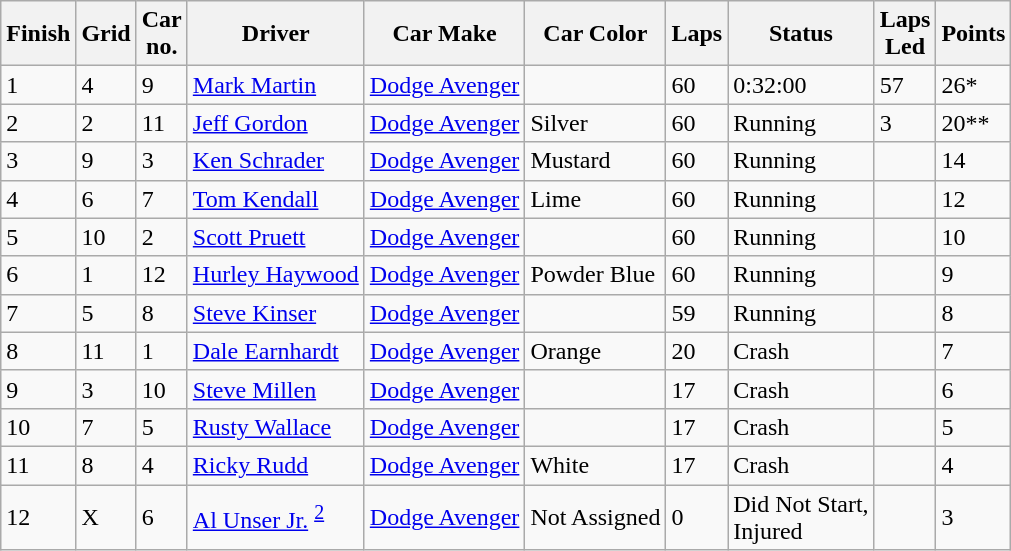<table class="wikitable">
<tr>
<th>Finish</th>
<th>Grid</th>
<th>Car<br>no.</th>
<th>Driver</th>
<th>Car Make</th>
<th>Car Color</th>
<th>Laps</th>
<th>Status</th>
<th>Laps<br>Led</th>
<th>Points</th>
</tr>
<tr>
<td>1</td>
<td>4</td>
<td>9</td>
<td> <a href='#'>Mark Martin</a></td>
<td><a href='#'>Dodge Avenger</a></td>
<td><div></div></td>
<td>60</td>
<td>0:32:00</td>
<td>57</td>
<td>26*</td>
</tr>
<tr>
<td>2</td>
<td>2</td>
<td>11</td>
<td> <a href='#'>Jeff Gordon</a></td>
<td><a href='#'>Dodge Avenger</a></td>
<td><div> Silver</div></td>
<td>60</td>
<td>Running</td>
<td>3</td>
<td>20**</td>
</tr>
<tr>
<td>3</td>
<td>9</td>
<td>3</td>
<td> <a href='#'>Ken Schrader</a></td>
<td><a href='#'>Dodge Avenger</a></td>
<td><div> Mustard</div></td>
<td>60</td>
<td>Running</td>
<td></td>
<td>14</td>
</tr>
<tr>
<td>4</td>
<td>6</td>
<td>7</td>
<td> <a href='#'>Tom Kendall</a></td>
<td><a href='#'>Dodge Avenger</a></td>
<td><div> Lime</div></td>
<td>60</td>
<td>Running</td>
<td></td>
<td>12</td>
</tr>
<tr>
<td>5</td>
<td>10</td>
<td>2</td>
<td> <a href='#'>Scott Pruett</a></td>
<td><a href='#'>Dodge Avenger</a></td>
<td><div></div></td>
<td>60</td>
<td>Running</td>
<td></td>
<td>10</td>
</tr>
<tr>
<td>6</td>
<td>1</td>
<td>12</td>
<td> <a href='#'>Hurley Haywood</a></td>
<td><a href='#'>Dodge Avenger</a></td>
<td><div> Powder Blue</div></td>
<td>60</td>
<td>Running</td>
<td></td>
<td>9</td>
</tr>
<tr>
<td>7</td>
<td>5</td>
<td>8</td>
<td> <a href='#'>Steve Kinser</a></td>
<td><a href='#'>Dodge Avenger</a></td>
<td><div></div></td>
<td>59</td>
<td>Running</td>
<td></td>
<td>8</td>
</tr>
<tr>
<td>8</td>
<td>11</td>
<td>1</td>
<td> <a href='#'>Dale Earnhardt</a></td>
<td><a href='#'>Dodge Avenger</a></td>
<td><div> Orange</div></td>
<td>20</td>
<td>Crash</td>
<td></td>
<td>7</td>
</tr>
<tr>
<td>9</td>
<td>3</td>
<td>10</td>
<td> <a href='#'>Steve Millen</a></td>
<td><a href='#'>Dodge Avenger</a></td>
<td><div></div></td>
<td>17</td>
<td>Crash</td>
<td></td>
<td>6</td>
</tr>
<tr>
<td>10</td>
<td>7</td>
<td>5</td>
<td> <a href='#'>Rusty Wallace</a></td>
<td><a href='#'>Dodge Avenger</a></td>
<td><div></div></td>
<td>17</td>
<td>Crash</td>
<td></td>
<td>5</td>
</tr>
<tr>
<td>11</td>
<td>8</td>
<td>4</td>
<td> <a href='#'>Ricky Rudd</a></td>
<td><a href='#'>Dodge Avenger</a></td>
<td><div> White</div></td>
<td>17</td>
<td>Crash</td>
<td></td>
<td>4</td>
</tr>
<tr>
<td>12</td>
<td>X</td>
<td>6</td>
<td> <a href='#'>Al Unser Jr.</a> <sup><a href='#'>2</a></sup></td>
<td><a href='#'>Dodge Avenger</a></td>
<td>Not Assigned</td>
<td>0</td>
<td>Did Not Start,<br>Injured</td>
<td></td>
<td>3</td>
</tr>
</table>
